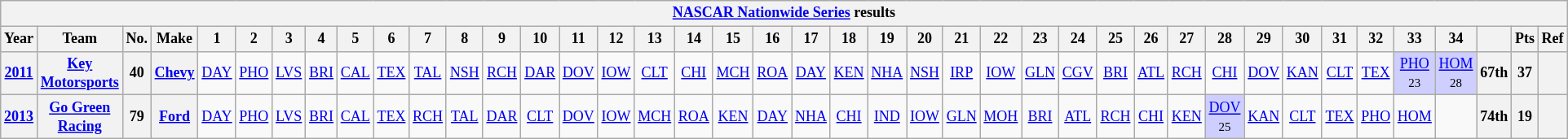<table class="wikitable" style="text-align:center; font-size:75%">
<tr>
<th colspan=41><a href='#'>NASCAR Nationwide Series</a> results</th>
</tr>
<tr>
<th>Year</th>
<th>Team</th>
<th>No.</th>
<th>Make</th>
<th>1</th>
<th>2</th>
<th>3</th>
<th>4</th>
<th>5</th>
<th>6</th>
<th>7</th>
<th>8</th>
<th>9</th>
<th>10</th>
<th>11</th>
<th>12</th>
<th>13</th>
<th>14</th>
<th>15</th>
<th>16</th>
<th>17</th>
<th>18</th>
<th>19</th>
<th>20</th>
<th>21</th>
<th>22</th>
<th>23</th>
<th>24</th>
<th>25</th>
<th>26</th>
<th>27</th>
<th>28</th>
<th>29</th>
<th>30</th>
<th>31</th>
<th>32</th>
<th>33</th>
<th>34</th>
<th></th>
<th>Pts</th>
<th>Ref</th>
</tr>
<tr>
<th><a href='#'>2011</a></th>
<th><a href='#'>Key Motorsports</a></th>
<th>40</th>
<th><a href='#'>Chevy</a></th>
<td><a href='#'>DAY</a></td>
<td><a href='#'>PHO</a></td>
<td><a href='#'>LVS</a></td>
<td><a href='#'>BRI</a></td>
<td><a href='#'>CAL</a></td>
<td><a href='#'>TEX</a></td>
<td><a href='#'>TAL</a></td>
<td><a href='#'>NSH</a></td>
<td><a href='#'>RCH</a></td>
<td><a href='#'>DAR</a></td>
<td><a href='#'>DOV</a></td>
<td><a href='#'>IOW</a></td>
<td><a href='#'>CLT</a></td>
<td><a href='#'>CHI</a></td>
<td><a href='#'>MCH</a></td>
<td><a href='#'>ROA</a></td>
<td><a href='#'>DAY</a></td>
<td><a href='#'>KEN</a></td>
<td><a href='#'>NHA</a></td>
<td><a href='#'>NSH</a></td>
<td><a href='#'>IRP</a></td>
<td><a href='#'>IOW</a></td>
<td><a href='#'>GLN</a></td>
<td><a href='#'>CGV</a></td>
<td><a href='#'>BRI</a></td>
<td><a href='#'>ATL</a></td>
<td><a href='#'>RCH</a></td>
<td><a href='#'>CHI</a></td>
<td><a href='#'>DOV</a></td>
<td><a href='#'>KAN</a></td>
<td><a href='#'>CLT</a></td>
<td><a href='#'>TEX</a></td>
<td style="background:#CFCFFF;"><a href='#'>PHO</a><br><small>23</small></td>
<td style="background:#CFCFFF;"><a href='#'>HOM</a><br><small>28</small></td>
<th>67th</th>
<th>37</th>
<th></th>
</tr>
<tr>
<th><a href='#'>2013</a></th>
<th><a href='#'>Go Green Racing</a></th>
<th>79</th>
<th><a href='#'>Ford</a></th>
<td><a href='#'>DAY</a></td>
<td><a href='#'>PHO</a></td>
<td><a href='#'>LVS</a></td>
<td><a href='#'>BRI</a></td>
<td><a href='#'>CAL</a></td>
<td><a href='#'>TEX</a></td>
<td><a href='#'>RCH</a></td>
<td><a href='#'>TAL</a></td>
<td><a href='#'>DAR</a></td>
<td><a href='#'>CLT</a></td>
<td><a href='#'>DOV</a></td>
<td><a href='#'>IOW</a></td>
<td><a href='#'>MCH</a></td>
<td><a href='#'>ROA</a></td>
<td><a href='#'>KEN</a></td>
<td><a href='#'>DAY</a></td>
<td><a href='#'>NHA</a></td>
<td><a href='#'>CHI</a></td>
<td><a href='#'>IND</a></td>
<td><a href='#'>IOW</a></td>
<td><a href='#'>GLN</a></td>
<td><a href='#'>MOH</a></td>
<td><a href='#'>BRI</a></td>
<td><a href='#'>ATL</a></td>
<td><a href='#'>RCH</a></td>
<td><a href='#'>CHI</a></td>
<td><a href='#'>KEN</a></td>
<td style="background:#CFCFFF;"><a href='#'>DOV</a><br><small>25</small></td>
<td><a href='#'>KAN</a></td>
<td><a href='#'>CLT</a></td>
<td><a href='#'>TEX</a></td>
<td><a href='#'>PHO</a></td>
<td><a href='#'>HOM</a></td>
<td></td>
<th>74th</th>
<th>19</th>
<th></th>
</tr>
</table>
